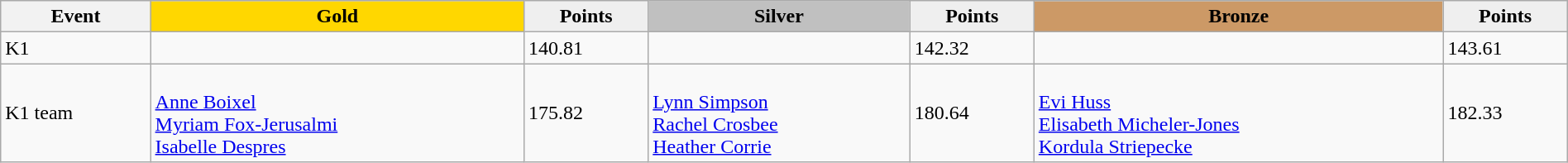<table class="wikitable" width=100%>
<tr>
<th>Event</th>
<td align=center bgcolor="gold"><strong>Gold</strong></td>
<td align=center bgcolor="EFEFEF"><strong>Points</strong></td>
<td align=center bgcolor="silver"><strong>Silver</strong></td>
<td align=center bgcolor="EFEFEF"><strong>Points</strong></td>
<td align=center bgcolor="CC9966"><strong>Bronze</strong></td>
<td align=center bgcolor="EFEFEF"><strong>Points</strong></td>
</tr>
<tr>
<td>K1</td>
<td></td>
<td>140.81</td>
<td></td>
<td>142.32</td>
<td></td>
<td>143.61</td>
</tr>
<tr>
<td>K1 team</td>
<td><br><a href='#'>Anne Boixel</a><br><a href='#'>Myriam Fox-Jerusalmi</a><br><a href='#'>Isabelle Despres</a></td>
<td>175.82</td>
<td><br><a href='#'>Lynn Simpson</a><br><a href='#'>Rachel Crosbee</a><br><a href='#'>Heather Corrie</a></td>
<td>180.64</td>
<td><br><a href='#'>Evi Huss</a><br><a href='#'>Elisabeth Micheler-Jones</a><br><a href='#'>Kordula Striepecke</a></td>
<td>182.33</td>
</tr>
</table>
